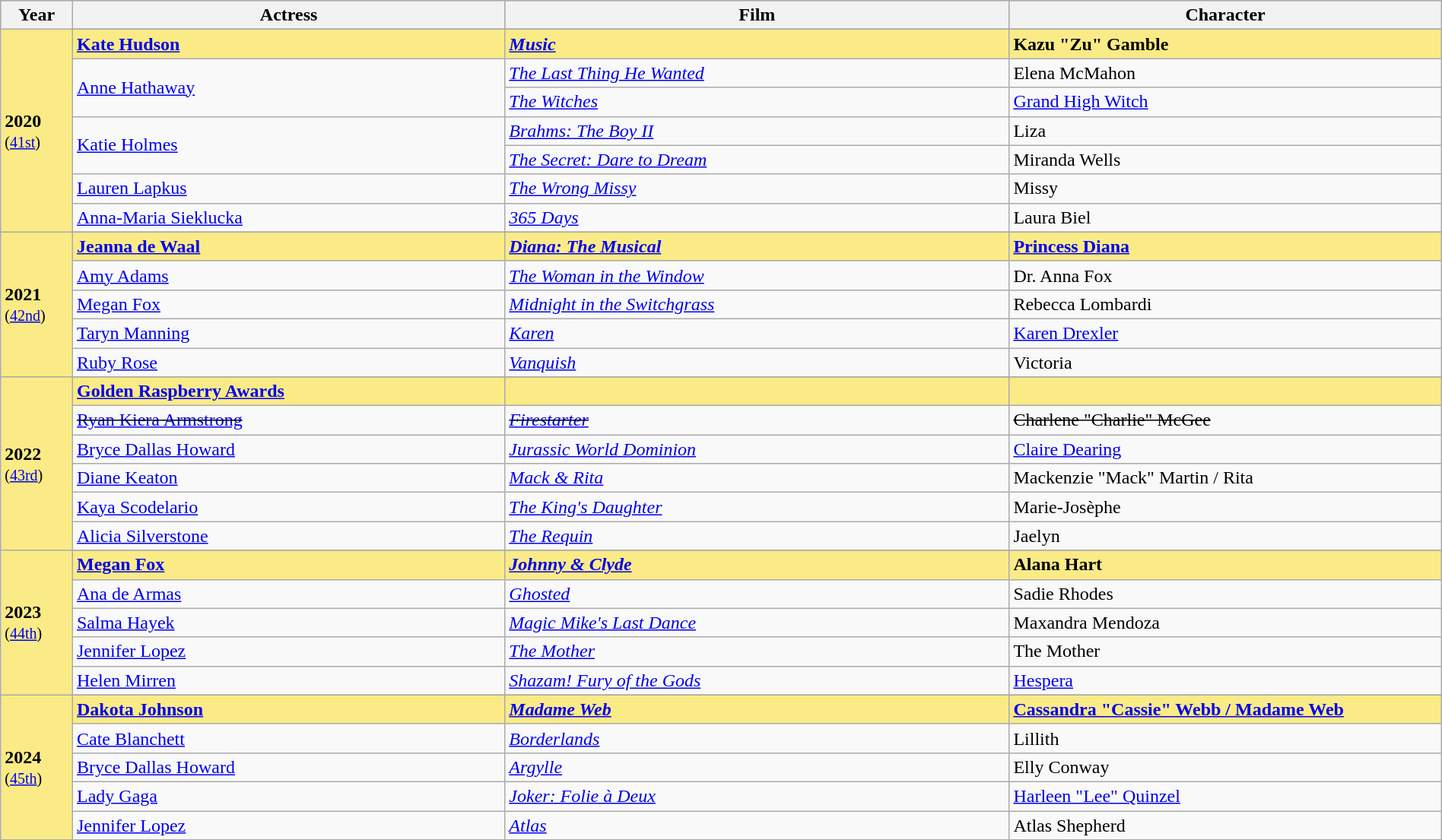<table class="wikitable" style="width:100%">
<tr bgcolor="#bebebe">
<th width="5%">Year</th>
<th width="30%">Actress</th>
<th width="35%">Film</th>
<th width="30%">Character</th>
</tr>
<tr style="background:#FAEB86;">
<td rowspan="8"><strong>2020</strong><br><small>(<a href='#'>41st</a>)</small></td>
</tr>
<tr style="background:#FAEB86;">
<td><strong><a href='#'>Kate Hudson</a></strong></td>
<td><strong><em><a href='#'>Music</a></em></strong></td>
<td><strong>Kazu "Zu" Gamble</strong></td>
</tr>
<tr>
<td rowspan="2"><a href='#'>Anne Hathaway</a></td>
<td><em><a href='#'>The Last Thing He Wanted</a></em></td>
<td>Elena McMahon</td>
</tr>
<tr>
<td><em><a href='#'>The Witches</a></em></td>
<td><a href='#'>Grand High Witch</a></td>
</tr>
<tr>
<td rowspan="2"><a href='#'>Katie Holmes</a></td>
<td><em><a href='#'>Brahms: The Boy II</a></em></td>
<td>Liza</td>
</tr>
<tr>
<td><em><a href='#'>The Secret: Dare to Dream</a></em></td>
<td>Miranda Wells</td>
</tr>
<tr>
<td><a href='#'>Lauren Lapkus</a></td>
<td><em><a href='#'>The Wrong Missy</a></em></td>
<td>Missy</td>
</tr>
<tr>
<td><a href='#'>Anna-Maria Sieklucka</a></td>
<td><em><a href='#'>365 Days</a></em></td>
<td>Laura Biel</td>
</tr>
<tr style="background:#FAEB86;">
<td rowspan="6"><strong>2021</strong><br><small>(<a href='#'>42nd</a>)</small></td>
</tr>
<tr style="background:#FAEB86;">
<td><strong><a href='#'>Jeanna de Waal</a></strong></td>
<td><strong><em><a href='#'>Diana: The Musical</a></em></strong></td>
<td><strong><a href='#'>Princess Diana</a></strong></td>
</tr>
<tr>
<td><a href='#'>Amy Adams</a></td>
<td><em><a href='#'>The Woman in the Window</a></em></td>
<td>Dr. Anna Fox</td>
</tr>
<tr>
<td><a href='#'>Megan Fox</a></td>
<td><em><a href='#'>Midnight in the Switchgrass</a></em></td>
<td>Rebecca Lombardi</td>
</tr>
<tr>
<td><a href='#'>Taryn Manning</a></td>
<td><em><a href='#'>Karen</a></em></td>
<td><a href='#'>Karen Drexler</a></td>
</tr>
<tr>
<td><a href='#'>Ruby Rose</a></td>
<td><em><a href='#'>Vanquish</a></em></td>
<td>Victoria</td>
</tr>
<tr style="background:#FAEB86;">
<td rowspan="7"><strong>2022</strong><br><small>(<a href='#'>43rd</a>)</small></td>
</tr>
<tr style="background:#FAEB86;">
<td><strong><a href='#'>Golden Raspberry Awards</a></strong></td>
<td></td>
<td></td>
</tr>
<tr>
<td><s><a href='#'>Ryan Kiera Armstrong</a></s></td>
<td><em><s><a href='#'>Firestarter</a></s></em></td>
<td><s>Charlene "Charlie" McGee</s></td>
</tr>
<tr>
<td><a href='#'>Bryce Dallas Howard</a></td>
<td><em><a href='#'>Jurassic World Dominion</a></em></td>
<td><a href='#'>Claire Dearing</a></td>
</tr>
<tr>
<td><a href='#'>Diane Keaton</a></td>
<td><em><a href='#'>Mack & Rita</a></em></td>
<td>Mackenzie "Mack" Martin / Rita</td>
</tr>
<tr>
<td><a href='#'>Kaya Scodelario</a></td>
<td><em><a href='#'>The King's Daughter</a></em></td>
<td>Marie-Josèphe</td>
</tr>
<tr>
<td><a href='#'>Alicia Silverstone</a></td>
<td><em><a href='#'>The Requin</a></em></td>
<td>Jaelyn</td>
</tr>
<tr style="background:#FAEB86;">
<td rowspan="6"><strong>2023</strong><br><small>(<a href='#'>44th</a>)</small></td>
</tr>
<tr style="background:#FAEB86;">
<td><strong><a href='#'>Megan Fox</a></strong></td>
<td><strong><em><a href='#'>Johnny & Clyde</a></em></strong></td>
<td><strong>Alana Hart</strong></td>
</tr>
<tr>
<td><a href='#'>Ana de Armas</a></td>
<td><em><a href='#'>Ghosted</a></em></td>
<td>Sadie Rhodes</td>
</tr>
<tr>
<td><a href='#'>Salma Hayek</a></td>
<td><em><a href='#'>Magic Mike's Last Dance</a></em></td>
<td>Maxandra Mendoza</td>
</tr>
<tr>
<td><a href='#'>Jennifer Lopez</a></td>
<td><em><a href='#'>The Mother</a></em></td>
<td>The Mother</td>
</tr>
<tr>
<td><a href='#'>Helen Mirren</a></td>
<td><em><a href='#'>Shazam! Fury of the Gods</a></em></td>
<td><a href='#'>Hespera</a></td>
</tr>
<tr style="background:#FAEB86;">
<td rowspan="6"><strong>2024</strong><br><small>(<a href='#'>45th</a>)</small></td>
</tr>
<tr style="background:#FAEB86;">
<td><strong><a href='#'>Dakota Johnson</a></strong></td>
<td><strong><em><a href='#'>Madame Web</a></em></strong></td>
<td><strong><a href='#'>Cassandra "Cassie" Webb / Madame Web</a></strong></td>
</tr>
<tr>
<td><a href='#'>Cate Blanchett</a></td>
<td><em><a href='#'>Borderlands</a></em></td>
<td>Lillith</td>
</tr>
<tr>
<td><a href='#'>Bryce Dallas Howard</a></td>
<td><em><a href='#'>Argylle</a></em></td>
<td>Elly Conway</td>
</tr>
<tr>
<td><a href='#'>Lady Gaga</a></td>
<td><em><a href='#'>Joker: Folie à Deux</a></em></td>
<td><a href='#'>Harleen "Lee" Quinzel</a></td>
</tr>
<tr>
<td><a href='#'>Jennifer Lopez</a></td>
<td><em><a href='#'>Atlas</a></em></td>
<td>Atlas Shepherd</td>
</tr>
</table>
